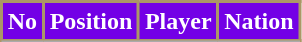<table class="wikitable">
<tr>
<th style="color:#FFFFFF; background: #7300E6; border:2px solid #AB9767;">No</th>
<th style="color:#FFFFFF; background: #7300E6; border:2px solid #AB9767;">Position</th>
<th style="color:#FFFFFF; background: #7300E6; border:2px solid #AB9767;">Player</th>
<th style="color:#FFFFFF; background: #7300E6; border:2px solid #AB9767;">Nation</th>
</tr>
<tr>
</tr>
</table>
